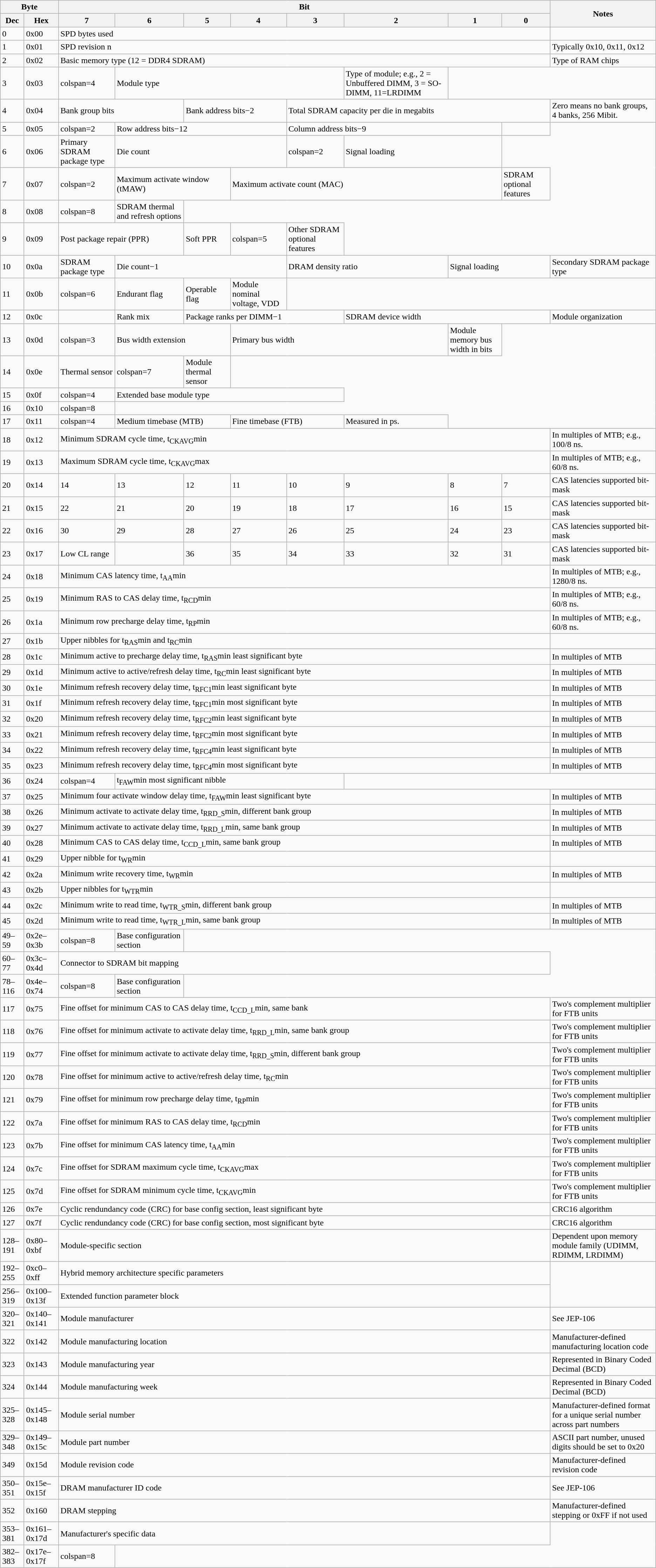<table class=wikitable>
<tr>
<th colspan=2>Byte</th>
<th colspan=8>Bit</th>
<th rowspan=2>Notes</th>
</tr>
<tr>
<th>Dec</th>
<th>Hex</th>
<th>7</th>
<th>6</th>
<th>5</th>
<th>4</th>
<th>3</th>
<th>2</th>
<th>1</th>
<th>0</th>
</tr>
<tr>
<td>0</td>
<td>0x00</td>
<td colspan=8>SPD bytes used</td>
</tr>
<tr>
<td>1</td>
<td>0x01</td>
<td colspan=8>SPD revision n</td>
<td>Typically 0x10, 0x11, 0x12</td>
</tr>
<tr>
<td>2</td>
<td>0x02</td>
<td colspan=8>Basic memory type (12 = DDR4 SDRAM)</td>
<td>Type of RAM chips</td>
</tr>
<tr>
<td>3</td>
<td>0x03</td>
<td>colspan=4 </td>
<td colspan=4>Module type</td>
<td>Type of module; e.g., 2 = Unbuffered DIMM, 3 = SO-DIMM, 11=LRDIMM</td>
</tr>
<tr>
<td>4</td>
<td>0x04</td>
<td colspan=2>Bank group bits</td>
<td colspan=2>Bank address bits−2</td>
<td colspan=4>Total SDRAM capacity per die in megabits</td>
<td>Zero means no bank groups, 4 banks, 256 Mibit.</td>
</tr>
<tr>
<td>5</td>
<td>0x05</td>
<td>colspan=2 </td>
<td colspan=3>Row address bits−12</td>
<td colspan=3>Column address bits−9</td>
<td></td>
</tr>
<tr>
<td>6</td>
<td>0x06</td>
<td>Primary SDRAM package type</td>
<td colspan=3>Die count</td>
<td>colspan=2 </td>
<td colspan=2>Signal loading</td>
</tr>
<tr>
<td>7</td>
<td>0x07</td>
<td>colspan=2 </td>
<td colspan=2>Maximum activate window (tMAW)</td>
<td colspan=4>Maximum activate count (MAC)</td>
<td>SDRAM optional features</td>
</tr>
<tr>
<td>8</td>
<td>0x08</td>
<td>colspan=8 </td>
<td>SDRAM thermal and refresh options</td>
</tr>
<tr>
<td>9</td>
<td>0x09</td>
<td colspan=2>Post package repair (PPR)</td>
<td>Soft PPR</td>
<td>colspan=5 </td>
<td>Other SDRAM optional features</td>
</tr>
<tr>
<td>10</td>
<td>0x0a</td>
<td>SDRAM package type</td>
<td colspan=3>Die count−1</td>
<td colspan=2>DRAM density ratio</td>
<td colspan=2>Signal loading</td>
<td>Secondary SDRAM package type</td>
</tr>
<tr>
<td>11</td>
<td>0x0b</td>
<td>colspan=6 </td>
<td>Endurant flag</td>
<td>Operable flag</td>
<td>Module nominal voltage, VDD</td>
</tr>
<tr>
<td>12</td>
<td>0x0c</td>
<td></td>
<td>Rank mix</td>
<td colspan=3>Package ranks per DIMM−1</td>
<td colspan=3>SDRAM device width</td>
<td>Module organization</td>
</tr>
<tr>
<td>13</td>
<td>0x0d</td>
<td>colspan=3 </td>
<td colspan=2>Bus width extension</td>
<td colspan=3>Primary bus width</td>
<td>Module memory bus width in bits</td>
</tr>
<tr>
<td>14</td>
<td>0x0e</td>
<td>Thermal sensor</td>
<td>colspan=7 </td>
<td>Module thermal sensor</td>
</tr>
<tr>
<td>15</td>
<td>0x0f</td>
<td>colspan=4 </td>
<td colspan=4>Extended base module type</td>
</tr>
<tr>
<td>16</td>
<td>0x10</td>
<td>colspan=8 </td>
</tr>
<tr>
<td>17</td>
<td>0x11</td>
<td>colspan=4 </td>
<td colspan=2>Medium timebase (MTB)</td>
<td colspan=2>Fine timebase (FTB)</td>
<td>Measured in ps.</td>
</tr>
<tr>
<td>18</td>
<td>0x12</td>
<td colspan=8>Minimum SDRAM cycle time, t<sub>CKAVG</sub>min</td>
<td>In multiples of MTB; e.g., 100/8 ns.</td>
</tr>
<tr>
<td>19</td>
<td>0x13</td>
<td colspan=8>Maximum SDRAM cycle time, t<sub>CKAVG</sub>max</td>
<td>In multiples of MTB; e.g., 60/8 ns.</td>
</tr>
<tr>
<td>20</td>
<td>0x14</td>
<td>14</td>
<td>13</td>
<td>12</td>
<td>11</td>
<td>10</td>
<td>9</td>
<td>8</td>
<td>7</td>
<td>CAS latencies supported bit-mask</td>
</tr>
<tr>
<td>21</td>
<td>0x15</td>
<td>22</td>
<td>21</td>
<td>20</td>
<td>19</td>
<td>18</td>
<td>17</td>
<td>16</td>
<td>15</td>
<td>CAS latencies supported bit-mask</td>
</tr>
<tr>
<td>22</td>
<td>0x16</td>
<td>30</td>
<td>29</td>
<td>28</td>
<td>27</td>
<td>26</td>
<td>25</td>
<td>24</td>
<td>23</td>
<td>CAS latencies supported bit-mask</td>
</tr>
<tr>
<td>23</td>
<td>0x17</td>
<td>Low CL range</td>
<td></td>
<td>36</td>
<td>35</td>
<td>34</td>
<td>33</td>
<td>32</td>
<td>31</td>
<td>CAS latencies supported bit-mask</td>
</tr>
<tr>
<td>24</td>
<td>0x18</td>
<td colspan=8>Minimum CAS latency time, t<sub>AA</sub>min</td>
<td>In multiples of MTB; e.g., 1280/8 ns.</td>
</tr>
<tr>
<td>25</td>
<td>0x19</td>
<td colspan=8>Minimum RAS to CAS delay time, t<sub>RCD</sub>min</td>
<td>In multiples of MTB; e.g., 60/8 ns.</td>
</tr>
<tr>
<td>26</td>
<td>0x1a</td>
<td colspan=8>Minimum row precharge delay time, t<sub>RP</sub>min</td>
<td>In multiples of MTB; e.g., 60/8 ns.</td>
</tr>
<tr>
<td>27</td>
<td>0x1b</td>
<td colspan=8>Upper nibbles for t<sub>RAS</sub>min and t<sub>RC</sub>min</td>
</tr>
<tr>
<td>28</td>
<td>0x1c</td>
<td colspan=8>Minimum active to precharge delay time, t<sub>RAS</sub>min least significant byte</td>
<td>In multiples of MTB</td>
</tr>
<tr>
<td>29</td>
<td>0x1d</td>
<td colspan=8>Minimum active to active/refresh delay time, t<sub>RC</sub>min least significant byte</td>
<td>In multiples of MTB</td>
</tr>
<tr>
<td>30</td>
<td>0x1e</td>
<td colspan=8>Minimum refresh recovery delay time, t<sub>RFC1</sub>min least significant byte</td>
<td>In multiples of MTB</td>
</tr>
<tr>
<td>31</td>
<td>0x1f</td>
<td colspan=8>Minimum refresh recovery delay time, t<sub>RFC1</sub>min most significant byte</td>
<td>In multiples of MTB</td>
</tr>
<tr>
<td>32</td>
<td>0x20</td>
<td colspan=8>Minimum refresh recovery delay time, t<sub>RFC2</sub>min least significant byte</td>
<td>In multiples of MTB</td>
</tr>
<tr>
<td>33</td>
<td>0x21</td>
<td colspan=8>Minimum refresh recovery delay time, t<sub>RFC2</sub>min most significant byte</td>
<td>In multiples of MTB</td>
</tr>
<tr>
<td>34</td>
<td>0x22</td>
<td colspan=8>Minimum refresh recovery delay time, t<sub>RFC4</sub>min least significant byte</td>
<td>In multiples of MTB</td>
</tr>
<tr>
<td>35</td>
<td>0x23</td>
<td colspan=8>Minimum refresh recovery delay time, t<sub>RFC4</sub>min most significant byte</td>
<td>In multiples of MTB</td>
</tr>
<tr>
<td>36</td>
<td>0x24</td>
<td>colspan=4 </td>
<td colspan=4>t<sub>FAW</sub>min most significant nibble</td>
</tr>
<tr>
<td>37</td>
<td>0x25</td>
<td colspan=8>Minimum four activate window delay time, t<sub>FAW</sub>min least significant byte</td>
<td>In multiples of MTB</td>
</tr>
<tr>
<td>38</td>
<td>0x26</td>
<td colspan=8>Minimum activate to activate delay time, t<sub>RRD_S</sub>min, different bank group</td>
<td>In multiples of MTB</td>
</tr>
<tr>
<td>39</td>
<td>0x27</td>
<td colspan=8>Minimum activate to activate delay time, t<sub>RRD_L</sub>min, same bank group</td>
<td>In multiples of MTB</td>
</tr>
<tr>
<td>40</td>
<td>0x28</td>
<td colspan=8>Minimum CAS to CAS delay time, t<sub>CCD_L</sub>min, same bank group</td>
<td>In multiples of MTB</td>
</tr>
<tr>
<td>41</td>
<td>0x29</td>
<td colspan=8>Upper nibble for t<sub>WR</sub>min</td>
</tr>
<tr>
<td>42</td>
<td>0x2a</td>
<td colspan=8>Minimum write recovery time, t<sub>WR</sub>min</td>
<td>In multiples of MTB</td>
</tr>
<tr>
<td>43</td>
<td>0x2b</td>
<td colspan=8>Upper nibbles for t<sub>WTR</sub>min</td>
</tr>
<tr>
<td>44</td>
<td>0x2c</td>
<td colspan=8>Minimum write to read time, t<sub>WTR_S</sub>min, different bank group</td>
<td>In multiples of MTB</td>
</tr>
<tr>
<td>45</td>
<td>0x2d</td>
<td colspan=8>Minimum write to read time, t<sub>WTR_L</sub>min, same bank group</td>
<td>In multiples of MTB</td>
</tr>
<tr>
<td>49–59</td>
<td>0x2e–0x3b</td>
<td>colspan=8 </td>
<td>Base configuration section</td>
</tr>
<tr>
<td>60–77</td>
<td>0x3c–0x4d</td>
<td colspan=8>Connector to SDRAM bit mapping</td>
</tr>
<tr>
<td>78–116</td>
<td>0x4e–0x74</td>
<td>colspan=8 </td>
<td>Base configuration section</td>
</tr>
<tr>
<td>117</td>
<td>0x75</td>
<td colspan=8>Fine offset for minimum CAS to CAS delay time, t<sub>CCD_L</sub>min, same bank</td>
<td>Two's complement multiplier for FTB units</td>
</tr>
<tr>
<td>118</td>
<td>0x76</td>
<td colspan=8>Fine offset for minimum activate to activate delay time, t<sub>RRD_L</sub>min, same bank group</td>
<td>Two's complement multiplier for FTB units</td>
</tr>
<tr>
<td>119</td>
<td>0x77</td>
<td colspan=8>Fine offset for minimum activate to activate delay time, t<sub>RRD_S</sub>min, different bank group</td>
<td>Two's complement multiplier for FTB units</td>
</tr>
<tr>
<td>120</td>
<td>0x78</td>
<td colspan=8>Fine offset for minimum active to active/refresh delay time, t<sub>RC</sub>min</td>
<td>Two's complement multiplier for FTB units</td>
</tr>
<tr>
<td>121</td>
<td>0x79</td>
<td colspan=8>Fine offset for minimum row precharge delay time, t<sub>RP</sub>min</td>
<td>Two's complement multiplier for FTB units</td>
</tr>
<tr>
<td>122</td>
<td>0x7a</td>
<td colspan=8>Fine offset for minimum RAS to CAS delay time, t<sub>RCD</sub>min</td>
<td>Two's complement multiplier for FTB units</td>
</tr>
<tr>
<td>123</td>
<td>0x7b</td>
<td colspan=8>Fine offset for minimum CAS latency time, t<sub>AA</sub>min</td>
<td>Two's complement multiplier for FTB units</td>
</tr>
<tr>
<td>124</td>
<td>0x7c</td>
<td colspan=8>Fine offset for SDRAM maximum cycle time, t<sub>CKAVG</sub>max</td>
<td>Two's complement multiplier for FTB units</td>
</tr>
<tr>
<td>125</td>
<td>0x7d</td>
<td colspan=8>Fine offset for SDRAM minimum cycle time, t<sub>CKAVG</sub>min</td>
<td>Two's complement multiplier for FTB units</td>
</tr>
<tr>
<td>126</td>
<td>0x7e</td>
<td colspan=8>Cyclic rendundancy code (CRC) for base config section, least significant byte</td>
<td>CRC16 algorithm</td>
</tr>
<tr>
<td>127</td>
<td>0x7f</td>
<td colspan=8>Cyclic rendundancy code (CRC) for base config section, most significant byte</td>
<td>CRC16 algorithm</td>
</tr>
<tr>
<td>128–191</td>
<td>0x80–0xbf</td>
<td colspan=8>Module-specific section</td>
<td>Dependent upon memory module family (UDIMM, RDIMM, LRDIMM)</td>
</tr>
<tr>
<td>192–255</td>
<td>0xc0–0xff</td>
<td colspan=8>Hybrid memory architecture specific parameters</td>
</tr>
<tr>
<td>256–319</td>
<td>0x100–0x13f</td>
<td colspan=8>Extended function parameter block</td>
</tr>
<tr>
<td>320–321</td>
<td>0x140–0x141</td>
<td colspan=8>Module manufacturer</td>
<td>See JEP-106</td>
</tr>
<tr>
<td>322</td>
<td>0x142</td>
<td colspan=8>Module manufacturing location</td>
<td>Manufacturer-defined manufacturing location code</td>
</tr>
<tr>
<td>323</td>
<td>0x143</td>
<td colspan=8>Module manufacturing year</td>
<td>Represented in Binary Coded Decimal (BCD)</td>
</tr>
<tr>
<td>324</td>
<td>0x144</td>
<td colspan=8>Module manufacturing week</td>
<td>Represented in Binary Coded Decimal (BCD)</td>
</tr>
<tr>
<td>325–328</td>
<td>0x145–0x148</td>
<td colspan=8>Module serial number</td>
<td>Manufacturer-defined format for a unique serial number across part numbers</td>
</tr>
<tr>
<td>329–348</td>
<td>0x149–0x15c</td>
<td colspan=8>Module part number</td>
<td>ASCII part number, unused digits should be set to 0x20</td>
</tr>
<tr>
<td>349</td>
<td>0x15d</td>
<td colspan=8>Module revision code</td>
<td>Manufacturer-defined revision code</td>
</tr>
<tr>
<td>350–351</td>
<td>0x15e–0x15f</td>
<td colspan=8>DRAM manufacturer ID code</td>
<td>See JEP-106</td>
</tr>
<tr>
<td>352</td>
<td>0x160</td>
<td colspan=8>DRAM stepping</td>
<td>Manufacturer-defined stepping or 0xFF if not used</td>
</tr>
<tr>
<td>353–381</td>
<td>0x161–0x17d</td>
<td colspan=8>Manufacturer's specific data</td>
</tr>
<tr>
<td>382–383</td>
<td>0x17e–0x17f</td>
<td>colspan=8 </td>
</tr>
</table>
